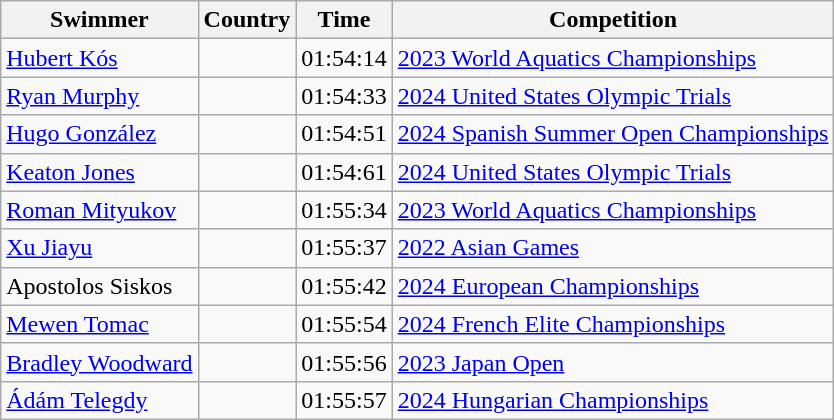<table class="wikitable sortable mw-collapsible">
<tr>
<th scope="col">Swimmer</th>
<th scope="col">Country</th>
<th scope="col">Time</th>
<th scope="col">Competition</th>
</tr>
<tr>
<td><a href='#'>Hubert Kós</a></td>
<td></td>
<td>01:54:14</td>
<td><a href='#'>2023 World Aquatics Championships</a></td>
</tr>
<tr>
<td><a href='#'>Ryan Murphy</a></td>
<td></td>
<td>01:54:33</td>
<td><a href='#'>2024 United States Olympic Trials</a></td>
</tr>
<tr>
<td><a href='#'>Hugo González</a></td>
<td></td>
<td>01:54:51</td>
<td><a href='#'>2024 Spanish Summer Open Championships</a></td>
</tr>
<tr>
<td><a href='#'>Keaton Jones</a></td>
<td></td>
<td>01:54:61</td>
<td><a href='#'>2024 United States Olympic Trials</a></td>
</tr>
<tr>
<td><a href='#'>Roman Mityukov</a></td>
<td></td>
<td>01:55:34</td>
<td><a href='#'>2023 World Aquatics Championships</a></td>
</tr>
<tr>
<td><a href='#'>Xu Jiayu</a></td>
<td></td>
<td>01:55:37</td>
<td><a href='#'>2022 Asian Games</a></td>
</tr>
<tr>
<td>Apostolos Siskos</td>
<td></td>
<td>01:55:42</td>
<td><a href='#'>2024 European Championships</a></td>
</tr>
<tr>
<td><a href='#'>Mewen Tomac</a></td>
<td></td>
<td>01:55:54</td>
<td><a href='#'>2024 French Elite Championships</a></td>
</tr>
<tr>
<td><a href='#'>Bradley Woodward</a></td>
<td></td>
<td>01:55:56</td>
<td><a href='#'>2023 Japan Open</a></td>
</tr>
<tr>
<td><a href='#'>Ádám Telegdy</a></td>
<td></td>
<td>01:55:57</td>
<td><a href='#'>2024 Hungarian Championships</a></td>
</tr>
</table>
